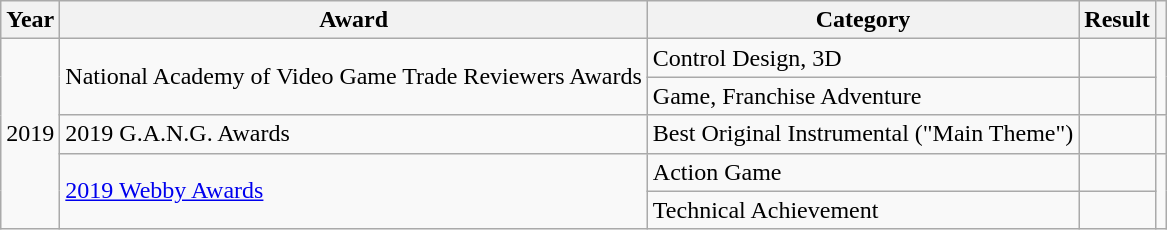<table class="wikitable sortable">
<tr>
<th>Year</th>
<th>Award</th>
<th>Category</th>
<th>Result</th>
<th></th>
</tr>
<tr>
<td style="text-align:center;" rowspan="5">2019</td>
<td rowspan="2">National Academy of Video Game Trade Reviewers Awards</td>
<td>Control Design, 3D</td>
<td></td>
<td rowspan="2" style="text-align:center;"></td>
</tr>
<tr>
<td>Game, Franchise Adventure</td>
<td></td>
</tr>
<tr>
<td>2019 G.A.N.G. Awards</td>
<td>Best Original Instrumental ("Main Theme")</td>
<td></td>
<td style="text-align:center;"></td>
</tr>
<tr>
<td rowspan="2"><a href='#'>2019 Webby Awards</a></td>
<td>Action Game</td>
<td></td>
<td rowspan="2" style="text-align:center;"></td>
</tr>
<tr>
<td>Technical Achievement</td>
<td></td>
</tr>
</table>
